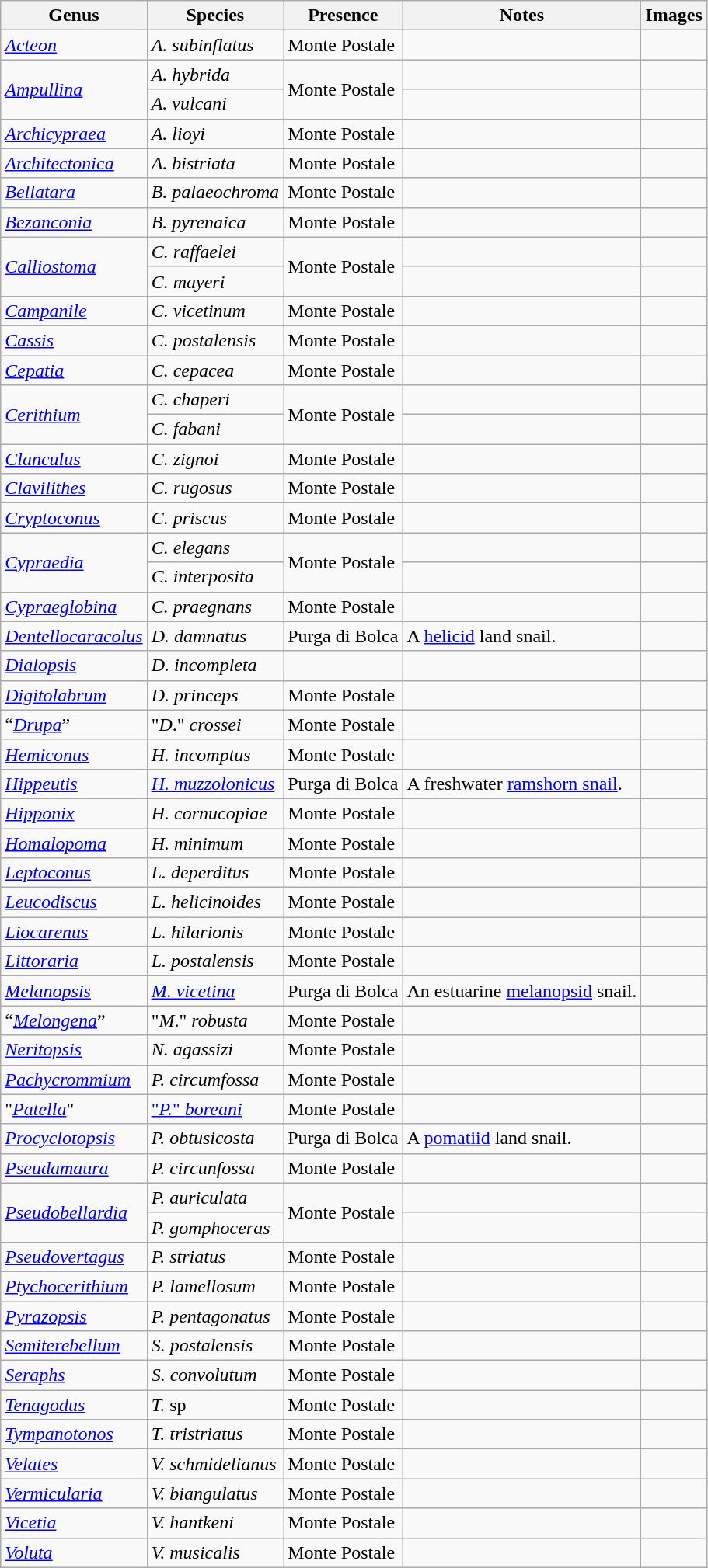<table class="wikitable" align="center">
<tr>
<th>Genus</th>
<th>Species</th>
<th>Presence</th>
<th>Notes</th>
<th>Images</th>
</tr>
<tr>
<td><em><a href='#'>Acteon</a></em></td>
<td><em>A. subinflatus</em></td>
<td>Monte Postale</td>
<td></td>
<td></td>
</tr>
<tr>
<td rowspan="2"><em><a href='#'>Ampullina</a></em></td>
<td><em>A. hybrida</em></td>
<td rowspan="2">Monte Postale</td>
<td></td>
<td></td>
</tr>
<tr>
<td><em>A. vulcani</em></td>
<td></td>
<td></td>
</tr>
<tr>
<td><em><a href='#'>Archicypraea</a></em></td>
<td><em>A. lioyi</em></td>
<td>Monte Postale</td>
<td></td>
<td></td>
</tr>
<tr>
<td><em><a href='#'>Architectonica</a></em></td>
<td><em>A. bistriata</em></td>
<td>Monte Postale</td>
<td></td>
<td></td>
</tr>
<tr>
<td><em><a href='#'>Bellatara</a></em></td>
<td><em>B. palaeochroma</em></td>
<td>Monte Postale</td>
<td></td>
<td></td>
</tr>
<tr>
<td><em><a href='#'>Bezanconia</a></em></td>
<td><em>B. pyrenaica</em></td>
<td>Monte Postale</td>
<td></td>
<td></td>
</tr>
<tr>
<td rowspan="2"><em><a href='#'>Calliostoma</a></em></td>
<td><em>C. raffaelei</em></td>
<td rowspan="2">Monte Postale</td>
<td></td>
<td></td>
</tr>
<tr>
<td><em>C. mayeri</em></td>
<td></td>
<td></td>
</tr>
<tr>
<td><em><a href='#'>Campanile</a></em></td>
<td><em>C. vicetinum</em></td>
<td>Monte Postale</td>
<td></td>
<td></td>
</tr>
<tr>
<td><em><a href='#'>Cassis</a></em></td>
<td><em>C. postalensis</em></td>
<td>Monte Postale</td>
<td></td>
<td></td>
</tr>
<tr>
<td><em><a href='#'>Cepatia</a></em></td>
<td><em>C. cepacea</em></td>
<td>Monte Postale</td>
<td></td>
<td></td>
</tr>
<tr>
<td rowspan="2"><em><a href='#'>Cerithium</a></em></td>
<td><em>C. chaperi</em></td>
<td rowspan="2">Monte Postale</td>
<td></td>
<td></td>
</tr>
<tr>
<td><em>C. fabani</em></td>
<td></td>
<td></td>
</tr>
<tr>
<td><em><a href='#'>Clanculus</a></em></td>
<td><em>C. zignoi</em></td>
<td>Monte Postale</td>
<td></td>
<td></td>
</tr>
<tr>
<td><em><a href='#'>Clavilithes</a></em></td>
<td><em>C. rugosus</em></td>
<td>Monte Postale</td>
<td></td>
<td></td>
</tr>
<tr>
<td><em><a href='#'>Cryptoconus</a></em></td>
<td><em>C. priscus</em></td>
<td>Monte Postale</td>
<td></td>
<td></td>
</tr>
<tr>
<td rowspan="2"><em><a href='#'>Cypraedia</a></em></td>
<td><em>C. elegans</em></td>
<td rowspan="2">Monte Postale</td>
<td></td>
<td></td>
</tr>
<tr>
<td><em>C. interposita</em></td>
<td></td>
<td></td>
</tr>
<tr>
<td><em><a href='#'>Cypraeglobina</a></em></td>
<td><em>C. praegnans</em></td>
<td>Monte Postale</td>
<td></td>
<td></td>
</tr>
<tr>
<td><em><a href='#'>Dentellocaracolus</a></em></td>
<td><em>D. damnatus</em></td>
<td>Purga di Bolca</td>
<td>A <a href='#'>helicid</a> land snail.</td>
<td></td>
</tr>
<tr>
<td><em><a href='#'>Dialopsis</a></em></td>
<td><em>D. incompleta</em></td>
<td></td>
<td></td>
<td></td>
</tr>
<tr>
<td><em><a href='#'>Digitolabrum</a></em></td>
<td><em>D. princeps</em></td>
<td>Monte Postale</td>
<td></td>
<td></td>
</tr>
<tr>
<td>“<em><a href='#'>Drupa</a></em>”</td>
<td>"<em>D</em>." <em>crossei</em></td>
<td>Monte Postale</td>
<td></td>
<td></td>
</tr>
<tr>
<td><em><a href='#'>Hemiconus</a></em></td>
<td><em>H. incomptus</em></td>
<td>Monte Postale</td>
<td></td>
<td></td>
</tr>
<tr>
<td><em><a href='#'>Hippeutis</a></em></td>
<td><a href='#'><em>H. muzzolonicus</em></a></td>
<td>Purga di Bolca</td>
<td>A freshwater <a href='#'>ramshorn snail</a>.</td>
<td></td>
</tr>
<tr>
<td><em><a href='#'>Hipponix</a></em></td>
<td><em>H. cornucopiae</em></td>
<td>Monte Postale</td>
<td></td>
<td></td>
</tr>
<tr>
<td><em><a href='#'>Homalopoma</a></em></td>
<td><em>H. minimum</em></td>
<td>Monte Postale</td>
<td></td>
<td></td>
</tr>
<tr>
<td><em><a href='#'>Leptoconus</a></em></td>
<td><em>L. deperditus</em></td>
<td>Monte Postale</td>
<td></td>
<td></td>
</tr>
<tr>
<td><em><a href='#'>Leucodiscus</a></em></td>
<td><em>L. helicinoides</em></td>
<td>Monte Postale</td>
<td></td>
<td></td>
</tr>
<tr>
<td><em><a href='#'>Liocarenus</a></em></td>
<td><em>L. hilarionis</em></td>
<td>Monte Postale</td>
<td></td>
<td></td>
</tr>
<tr>
<td><em><a href='#'>Littoraria</a></em></td>
<td><em>L. postalensis</em></td>
<td>Monte Postale</td>
<td></td>
<td></td>
</tr>
<tr>
<td><em><a href='#'>Melanopsis</a></em></td>
<td><em><a href='#'>M. vicetina</a></em></td>
<td>Purga di Bolca</td>
<td>An estuarine <a href='#'>melanopsid</a> snail.</td>
<td></td>
</tr>
<tr>
<td>“<em><a href='#'>Melongena</a></em>”</td>
<td>"<em>M</em>." <em>robusta</em></td>
<td>Monte Postale</td>
<td></td>
<td></td>
</tr>
<tr>
<td><em><a href='#'>Neritopsis</a></em></td>
<td><em>N. agassizi</em></td>
<td>Monte Postale</td>
<td></td>
<td></td>
</tr>
<tr>
<td><em><a href='#'>Pachycrommium</a></em></td>
<td><em>P. circumfossa</em></td>
<td>Monte Postale</td>
<td></td>
<td></td>
</tr>
<tr>
<td>"<em><a href='#'>Patella</a></em>"</td>
<td><a href='#'>"<em>P.</em>" <em>boreani</em></a></td>
<td>Monte Postale</td>
<td></td>
<td></td>
</tr>
<tr>
<td><em><a href='#'>Procyclotopsis</a></em></td>
<td><em>P. obtusicosta</em></td>
<td>Purga di Bolca</td>
<td>A <a href='#'>pomatiid</a> land snail.</td>
<td></td>
</tr>
<tr>
<td><em><a href='#'>Pseudamaura</a></em></td>
<td><em>P. circunfossa</em></td>
<td>Monte Postale</td>
<td></td>
<td></td>
</tr>
<tr>
<td rowspan="2"><em><a href='#'>Pseudobellardia</a></em></td>
<td><em>P. auriculata</em></td>
<td rowspan="2">Monte Postale</td>
<td></td>
<td></td>
</tr>
<tr>
<td><em>P. gomphoceras</em></td>
<td></td>
<td></td>
</tr>
<tr>
<td><em><a href='#'>Pseudovertagus</a></em></td>
<td><em>P. striatus</em></td>
<td>Monte Postale</td>
<td></td>
<td></td>
</tr>
<tr>
<td><em><a href='#'>Ptychocerithium</a></em></td>
<td><em>P. lamellosum</em></td>
<td>Monte Postale</td>
<td></td>
<td></td>
</tr>
<tr>
<td><em><a href='#'>Pyrazopsis</a></em></td>
<td><em>P. pentagonatus</em></td>
<td>Monte Postale</td>
<td></td>
<td></td>
</tr>
<tr>
<td><em><a href='#'>Semiterebellum</a></em></td>
<td><em>S. postalensis</em></td>
<td>Monte Postale</td>
<td></td>
<td></td>
</tr>
<tr>
<td><em><a href='#'>Seraphs</a></em></td>
<td><em>S. convolutum</em></td>
<td>Monte Postale</td>
<td></td>
<td></td>
</tr>
<tr>
<td><em><a href='#'>Tenagodus</a></em></td>
<td><em>T.</em> sp</td>
<td>Monte Postale</td>
<td></td>
<td></td>
</tr>
<tr>
<td><em><a href='#'>Tympanotonos</a></em></td>
<td><em>T. tristriatus</em></td>
<td>Monte Postale</td>
<td></td>
<td></td>
</tr>
<tr>
<td><em><a href='#'>Velates</a></em></td>
<td><em>V. schmidelianus</em></td>
<td>Monte Postale</td>
<td></td>
<td></td>
</tr>
<tr>
<td><em><a href='#'>Vermicularia</a></em></td>
<td><em>V. biangulatus</em></td>
<td>Monte Postale</td>
<td></td>
<td></td>
</tr>
<tr>
<td><em><a href='#'>Vicetia</a></em></td>
<td><em>V. hantkeni</em></td>
<td>Monte Postale</td>
<td></td>
<td></td>
</tr>
<tr>
<td><em><a href='#'>Voluta</a></em></td>
<td><em>V. musicalis</em></td>
<td>Monte Postale</td>
<td></td>
<td></td>
</tr>
</table>
